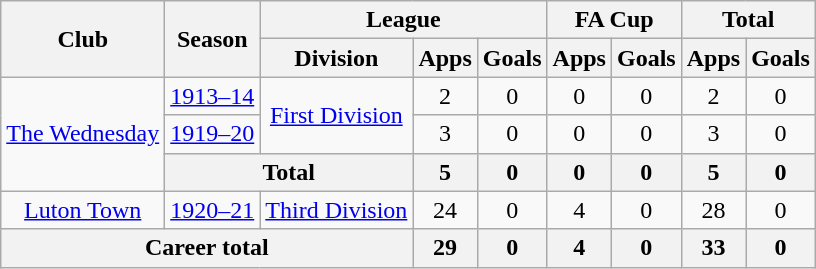<table class="wikitable" style="text-align: center;">
<tr>
<th rowspan="2">Club</th>
<th rowspan="2">Season</th>
<th colspan="3">League</th>
<th colspan="2">FA Cup</th>
<th colspan="2">Total</th>
</tr>
<tr>
<th>Division</th>
<th>Apps</th>
<th>Goals</th>
<th>Apps</th>
<th>Goals</th>
<th>Apps</th>
<th>Goals</th>
</tr>
<tr>
<td rowspan="3"><a href='#'>The Wednesday</a></td>
<td><a href='#'>1913–14</a></td>
<td rowspan="2"><a href='#'>First Division</a></td>
<td>2</td>
<td>0</td>
<td>0</td>
<td>0</td>
<td>2</td>
<td>0</td>
</tr>
<tr>
<td><a href='#'>1919–20</a></td>
<td>3</td>
<td>0</td>
<td>0</td>
<td>0</td>
<td>3</td>
<td>0</td>
</tr>
<tr>
<th colspan="2">Total</th>
<th>5</th>
<th>0</th>
<th>0</th>
<th>0</th>
<th>5</th>
<th>0</th>
</tr>
<tr>
<td><a href='#'>Luton Town</a></td>
<td><a href='#'>1920–21</a></td>
<td><a href='#'>Third Division</a></td>
<td>24</td>
<td>0</td>
<td>4</td>
<td>0</td>
<td>28</td>
<td>0</td>
</tr>
<tr>
<th colspan="3">Career total</th>
<th>29</th>
<th>0</th>
<th>4</th>
<th>0</th>
<th>33</th>
<th>0</th>
</tr>
</table>
